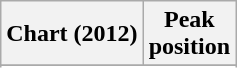<table class="wikitable sortable plainrowheaders" style="text-align:center">
<tr>
<th scope="col">Chart (2012)</th>
<th scope="col">Peak<br>position</th>
</tr>
<tr>
</tr>
<tr>
</tr>
</table>
